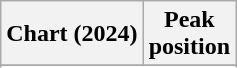<table class="wikitable sortable plainrowheaders" style="text-align:center;">
<tr>
<th scope="col">Chart (2024)</th>
<th scope="col">Peak<br>position</th>
</tr>
<tr>
</tr>
<tr>
</tr>
</table>
